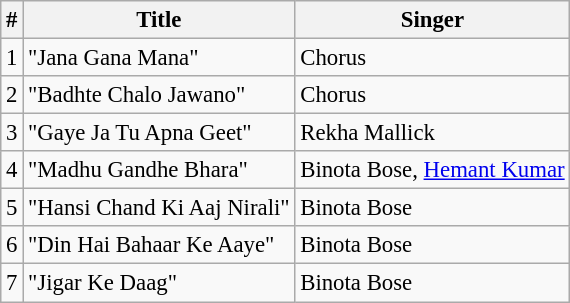<table class="wikitable" style="font-size:95%;">
<tr>
<th>#</th>
<th>Title</th>
<th>Singer</th>
</tr>
<tr>
<td>1</td>
<td>"Jana Gana Mana"</td>
<td>Chorus</td>
</tr>
<tr>
<td>2</td>
<td>"Badhte Chalo Jawano"</td>
<td>Chorus</td>
</tr>
<tr>
<td>3</td>
<td>"Gaye Ja Tu Apna Geet"</td>
<td>Rekha Mallick</td>
</tr>
<tr>
<td>4</td>
<td>"Madhu Gandhe Bhara"</td>
<td>Binota Bose, <a href='#'>Hemant Kumar</a></td>
</tr>
<tr>
<td>5</td>
<td>"Hansi Chand Ki Aaj Nirali"</td>
<td>Binota Bose</td>
</tr>
<tr>
<td>6</td>
<td>"Din Hai Bahaar Ke Aaye"</td>
<td>Binota Bose</td>
</tr>
<tr>
<td>7</td>
<td>"Jigar Ke Daag"</td>
<td>Binota Bose</td>
</tr>
</table>
